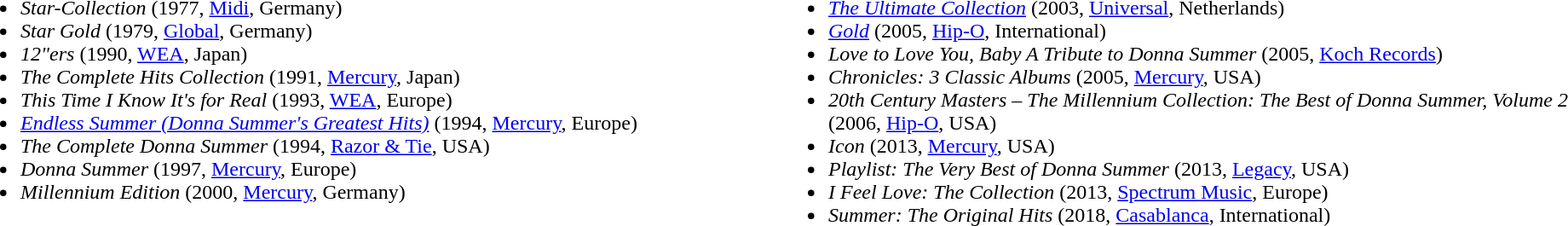<table style="width:100%" cellspacing="0" cellpadding="0">
<tr valign="top">
<td style="width:50%"><br><ul><li><em>Star-Collection</em> (1977, <a href='#'>Midi</a>, Germany)</li><li><em>Star Gold</em> (1979, <a href='#'>Global</a>, Germany)</li><li><em>12"ers</em> (1990, <a href='#'>WEA</a>, Japan)</li><li><em>The Complete Hits Collection</em> (1991, <a href='#'>Mercury</a>, Japan)</li><li><em>This Time I Know It's for Real</em> (1993, <a href='#'>WEA</a>, Europe)</li><li><em><a href='#'>Endless Summer (Donna Summer's Greatest Hits)</a></em> (1994, <a href='#'>Mercury</a>, Europe)</li><li><em>The Complete Donna Summer</em> (1994, <a href='#'>Razor & Tie</a>, USA)</li><li><em>Donna Summer</em> (1997, <a href='#'>Mercury</a>, Europe)</li><li><em>Millennium Edition</em> (2000, <a href='#'>Mercury</a>, Germany)</li></ul></td>
<td style="width:50%"><br><ul><li><em><a href='#'>The Ultimate Collection</a></em> (2003, <a href='#'>Universal</a>, Netherlands)</li><li><em><a href='#'>Gold</a></em> (2005, <a href='#'>Hip-O</a>, International)</li><li><em>Love to Love You, Baby A Tribute to Donna Summer</em> (2005, <a href='#'>Koch Records</a>)</li><li><em>Chronicles: 3 Classic Albums</em> (2005, <a href='#'>Mercury</a>, USA)</li><li><em>20th Century Masters – The Millennium Collection: The Best of Donna Summer, Volume 2</em> (2006, <a href='#'>Hip-O</a>, USA)</li><li><em>Icon</em> (2013, <a href='#'>Mercury</a>, USA)</li><li><em>Playlist: The Very Best of Donna Summer</em> (2013, <a href='#'>Legacy</a>, USA)</li><li><em>I Feel Love: The Collection</em> (2013, <a href='#'>Spectrum Music</a>, Europe)</li><li><em>Summer: The Original Hits</em> (2018, <a href='#'>Casablanca</a>, International)</li></ul></td>
</tr>
</table>
